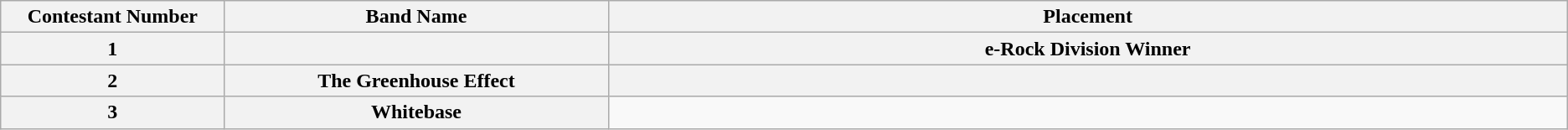<table class="wikitable">
<tr>
<th width="7%">Contestant Number</th>
<th width="12%">Band Name</th>
<th width="30%">Placement</th>
</tr>
<tr>
<th>1</th>
<th></th>
<th><strong>e-Rock Division Winner</strong></th>
</tr>
<tr>
<th>2</th>
<th>The Greenhouse Effect</th>
<th></th>
</tr>
<tr>
<th>3</th>
<th>Whitebase</th>
<td></td>
</tr>
</table>
